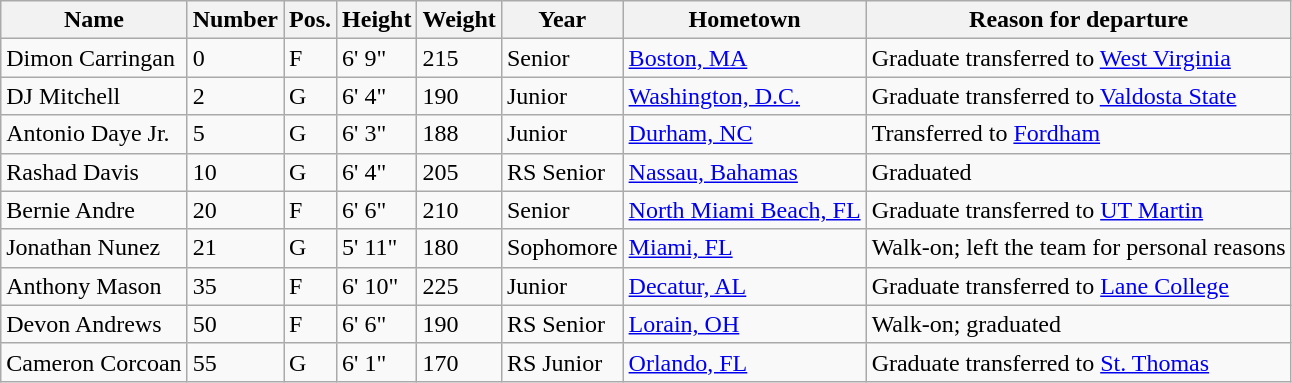<table class="wikitable sortable" border="1">
<tr>
<th>Name</th>
<th>Number</th>
<th>Pos.</th>
<th>Height</th>
<th>Weight</th>
<th>Year</th>
<th>Hometown</th>
<th class="unsortable">Reason for departure</th>
</tr>
<tr>
<td>Dimon Carringan</td>
<td>0</td>
<td>F</td>
<td>6' 9"</td>
<td>215</td>
<td>Senior</td>
<td><a href='#'>Boston, MA</a></td>
<td>Graduate transferred to <a href='#'>West Virginia</a></td>
</tr>
<tr>
<td>DJ Mitchell</td>
<td>2</td>
<td>G</td>
<td>6' 4"</td>
<td>190</td>
<td>Junior</td>
<td><a href='#'>Washington, D.C.</a></td>
<td>Graduate transferred to <a href='#'>Valdosta State</a></td>
</tr>
<tr>
<td>Antonio Daye Jr.</td>
<td>5</td>
<td>G</td>
<td>6' 3"</td>
<td>188</td>
<td>Junior</td>
<td><a href='#'>Durham, NC</a></td>
<td>Transferred to <a href='#'>Fordham</a></td>
</tr>
<tr>
<td>Rashad Davis</td>
<td>10</td>
<td>G</td>
<td>6' 4"</td>
<td>205</td>
<td>RS Senior</td>
<td><a href='#'>Nassau, Bahamas</a></td>
<td>Graduated</td>
</tr>
<tr>
<td>Bernie Andre</td>
<td>20</td>
<td>F</td>
<td>6' 6"</td>
<td>210</td>
<td>Senior</td>
<td><a href='#'>North Miami Beach, FL</a></td>
<td>Graduate transferred to <a href='#'>UT Martin</a></td>
</tr>
<tr>
<td>Jonathan Nunez</td>
<td>21</td>
<td>G</td>
<td>5' 11"</td>
<td>180</td>
<td>Sophomore</td>
<td><a href='#'>Miami, FL</a></td>
<td>Walk-on; left the team for personal reasons</td>
</tr>
<tr>
<td>Anthony Mason</td>
<td>35</td>
<td>F</td>
<td>6' 10"</td>
<td>225</td>
<td>Junior</td>
<td><a href='#'>Decatur, AL</a></td>
<td>Graduate transferred to <a href='#'>Lane College</a></td>
</tr>
<tr>
<td>Devon Andrews</td>
<td>50</td>
<td>F</td>
<td>6' 6"</td>
<td>190</td>
<td>RS Senior</td>
<td><a href='#'>Lorain, OH</a></td>
<td>Walk-on; graduated</td>
</tr>
<tr>
<td>Cameron Corcoan</td>
<td>55</td>
<td>G</td>
<td>6' 1"</td>
<td>170</td>
<td>RS Junior</td>
<td><a href='#'>Orlando, FL</a></td>
<td>Graduate transferred to <a href='#'>St. Thomas</a></td>
</tr>
</table>
